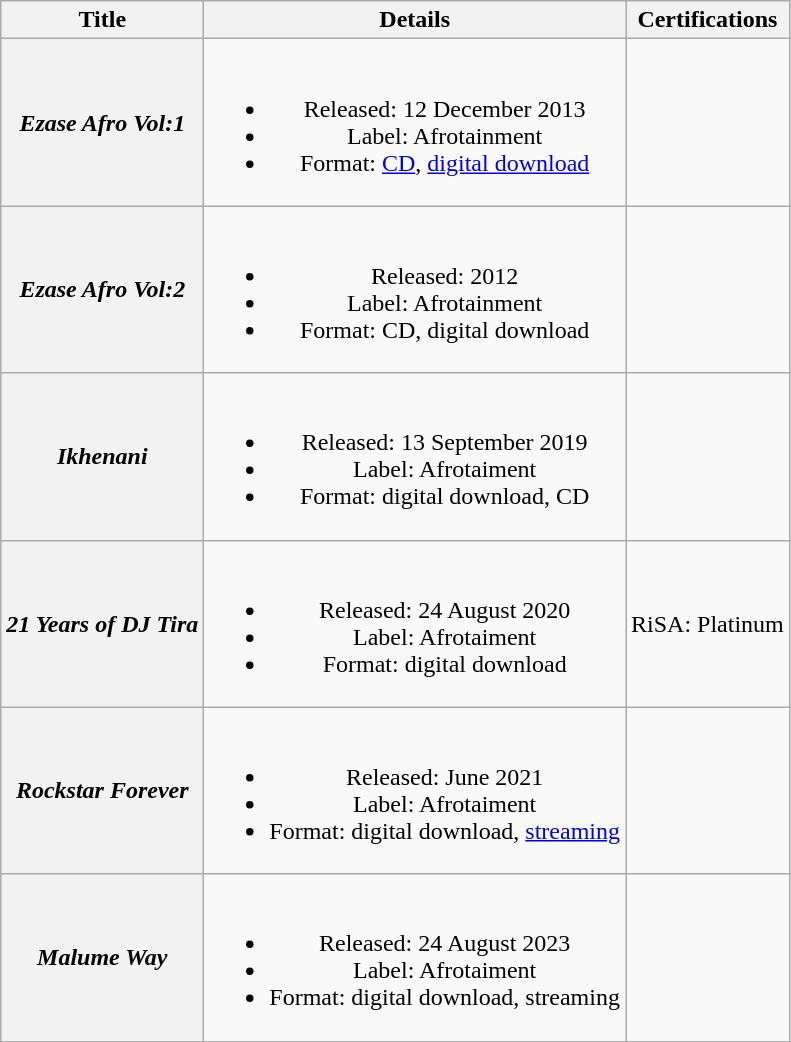<table class="wikitable plainrowheaders" style="text-align:center;">
<tr>
<th scope="col">Title</th>
<th scope="col">Details</th>
<th scope="col">Certifications</th>
</tr>
<tr>
<th scope="row"><em>Ezase Afro Vol:1</em></th>
<td><br><ul><li>Released: 12 December 2013</li><li>Label: Afrotainment</li><li>Format: <a href='#'>CD</a>, <a href='#'>digital download</a></li></ul></td>
<td></td>
</tr>
<tr>
<th scope="row"><em>Ezase Afro Vol:2</em></th>
<td><br><ul><li>Released: 2012</li><li>Label: Afrotainment</li><li>Format: CD, digital download</li></ul></td>
<td></td>
</tr>
<tr>
<th scope="row"><em>Ikhenani</em></th>
<td><br><ul><li>Released: 13 September 2019</li><li>Label: Afrotaiment</li><li>Format: digital download, CD</li></ul></td>
<td></td>
</tr>
<tr>
<th scope="row"><em>21 Years of DJ Tira</em></th>
<td><br><ul><li>Released: 24 August 2020</li><li>Label: Afrotaiment</li><li>Format: digital download</li></ul></td>
<td>RiSA: Platinum</td>
</tr>
<tr>
<th scope="row"><em>Rockstar Forever</em></th>
<td><br><ul><li>Released: June 2021</li><li>Label: Afrotaiment</li><li>Format: digital download, <a href='#'>streaming</a></li></ul></td>
<td></td>
</tr>
<tr>
<th scope="row"><em>Malume Way</em></th>
<td><br><ul><li>Released: 24 August 2023</li><li>Label: Afrotaiment</li><li>Format: digital download, streaming</li></ul></td>
<td></td>
</tr>
</table>
